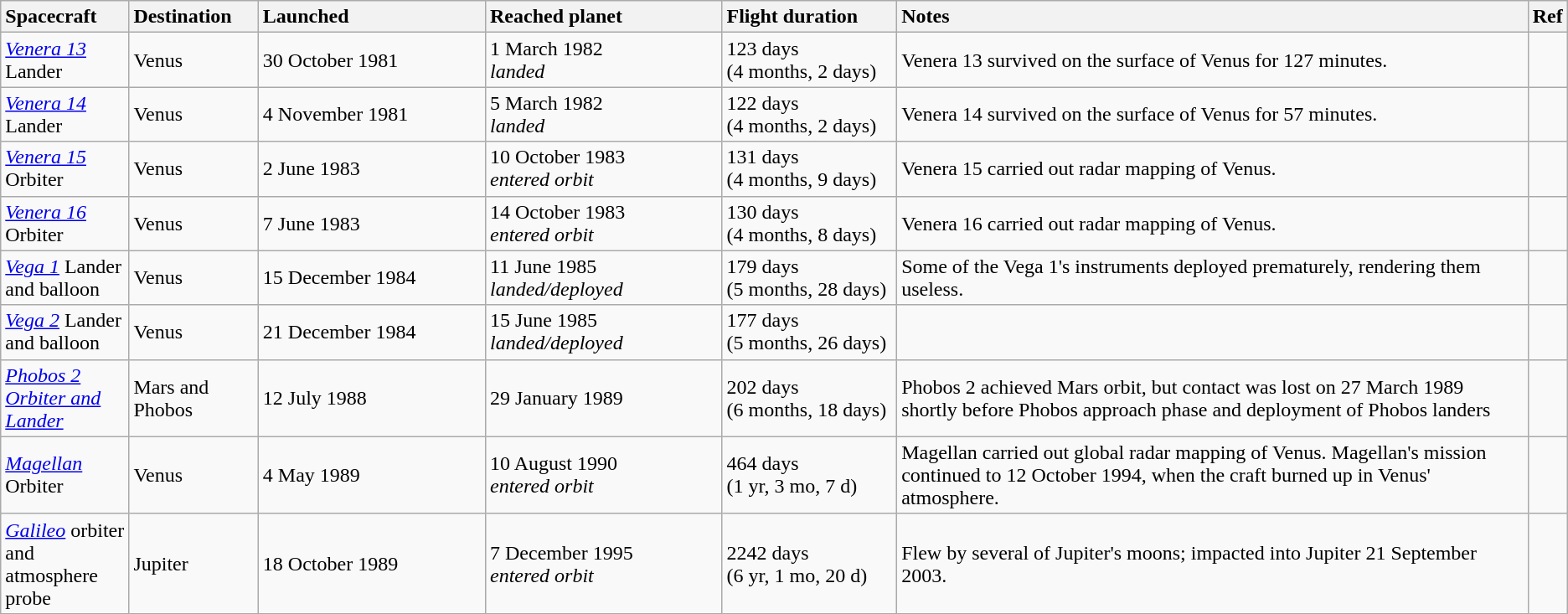<table class="wikitable">
<tr>
<th style="text-align:left; width:100px;">Spacecraft</th>
<th style="text-align:left; width:100px;">Destination</th>
<th style="text-align:left; width:200px;">Launched</th>
<th style="text-align:left; width:200px;">Reached planet</th>
<th style="text-align:left; width:150px;">Flight duration</th>
<th style="text-align:left; width:600px;">Notes</th>
<th>Ref</th>
</tr>
<tr>
<td><em><a href='#'>Venera 13</a></em> Lander</td>
<td>Venus</td>
<td>30 October 1981</td>
<td>1 March 1982<br><em>landed</em></td>
<td>123 days<br>(4 months, 2 days)</td>
<td>Venera 13 survived on the surface of Venus for 127 minutes.</td>
<td></td>
</tr>
<tr>
<td><em><a href='#'>Venera 14</a></em> Lander</td>
<td>Venus</td>
<td>4 November 1981</td>
<td>5 March 1982<br><em>landed</em></td>
<td>122 days<br>(4 months, 2 days)</td>
<td>Venera 14 survived on the surface of Venus for 57 minutes.</td>
<td></td>
</tr>
<tr>
<td><em><a href='#'>Venera 15</a></em> Orbiter</td>
<td>Venus</td>
<td>2 June 1983</td>
<td>10 October 1983<br><em>entered orbit</em></td>
<td>131 days<br>(4 months, 9 days)</td>
<td>Venera 15 carried out radar mapping of Venus.</td>
<td></td>
</tr>
<tr>
<td><em><a href='#'>Venera 16</a></em> Orbiter</td>
<td>Venus</td>
<td>7 June 1983</td>
<td>14 October 1983<br><em>entered orbit</em></td>
<td>130 days<br>(4 months, 8 days)</td>
<td>Venera 16 carried out radar mapping of Venus.</td>
<td></td>
</tr>
<tr>
<td><em><a href='#'>Vega 1</a></em> Lander and balloon</td>
<td>Venus</td>
<td>15 December 1984</td>
<td>11 June 1985<br><em>landed/deployed</em></td>
<td>179 days<br>(5 months, 28 days)</td>
<td>Some of the Vega 1's instruments deployed prematurely, rendering them useless.</td>
<td></td>
</tr>
<tr>
<td><em><a href='#'>Vega 2</a></em> Lander and balloon</td>
<td>Venus</td>
<td>21 December 1984</td>
<td>15 June 1985<br><em>landed/deployed</em></td>
<td>177 days<br>(5 months, 26 days)</td>
<td></td>
<td></td>
</tr>
<tr>
<td><em><a href='#'>Phobos 2 Orbiter and Lander</a></em></td>
<td>Mars and Phobos</td>
<td>12 July 1988</td>
<td>29 January 1989</td>
<td>202 days<br>(6 months, 18 days)</td>
<td>Phobos 2 achieved Mars orbit, but contact was lost on 27 March 1989 shortly before Phobos approach phase and deployment of Phobos landers</td>
<td></td>
</tr>
<tr>
<td><em><a href='#'>Magellan</a></em> Orbiter</td>
<td>Venus</td>
<td>4 May 1989</td>
<td>10 August 1990<br><em>entered orbit</em></td>
<td>464 days<br>(1 yr, 3 mo, 7 d)</td>
<td>Magellan carried out global radar mapping of Venus. Magellan's mission continued to 12 October 1994, when the craft burned up in Venus' atmosphere.</td>
<td></td>
</tr>
<tr>
<td><em><a href='#'>Galileo</a></em> orbiter and atmosphere probe</td>
<td>Jupiter</td>
<td>18 October 1989</td>
<td>7 December 1995<br><em>entered orbit</em></td>
<td>2242 days<br>(6 yr, 1 mo, 20 d)</td>
<td>Flew by several of Jupiter's moons; impacted into Jupiter 21 September 2003.</td>
<td></td>
</tr>
</table>
